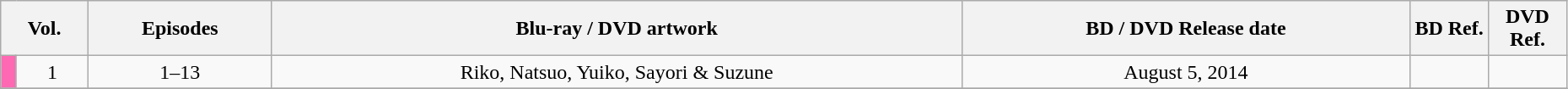<table class="wikitable" style="text-align: center; width: 98%;">
<tr>
<th colspan="2">Vol.</th>
<th>Episodes</th>
<th>Blu-ray / DVD artwork</th>
<th>BD / DVD Release date</th>
<th width="5%">BD Ref.</th>
<th width="5%">DVD Ref.</th>
</tr>
<tr>
<td width="1%" style="background: HotPink;"></td>
<td>1</td>
<td>1–13</td>
<td>Riko, Natsuo, Yuiko, Sayori & Suzune</td>
<td>August 5, 2014</td>
<td></td>
<td></td>
</tr>
<tr>
</tr>
</table>
